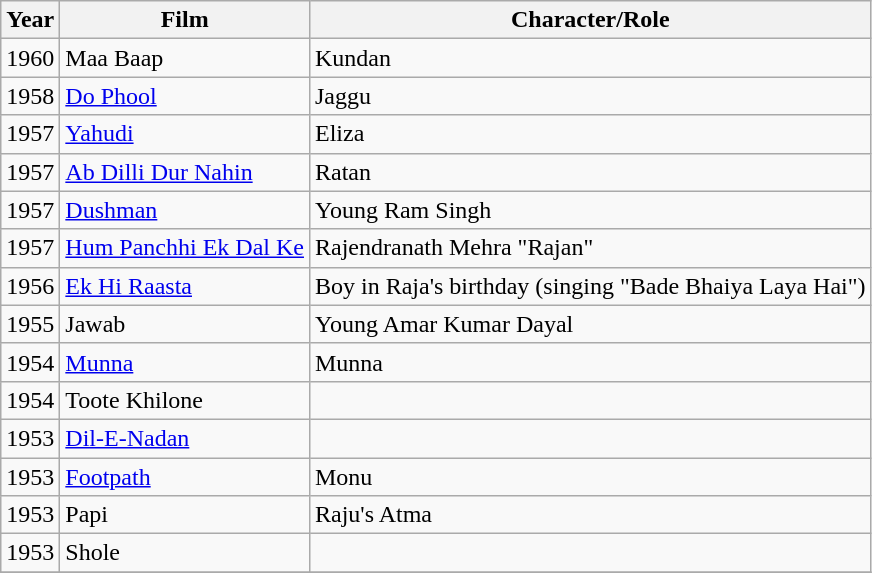<table class="wikitable sortable">
<tr>
<th>Year</th>
<th>Film</th>
<th>Character/Role</th>
</tr>
<tr>
<td>1960</td>
<td>Maa Baap</td>
<td>Kundan</td>
</tr>
<tr>
<td>1958</td>
<td><a href='#'>Do Phool</a></td>
<td>Jaggu</td>
</tr>
<tr>
<td>1957</td>
<td><a href='#'>Yahudi</a></td>
<td>Eliza</td>
</tr>
<tr>
<td>1957</td>
<td><a href='#'>Ab Dilli Dur Nahin</a></td>
<td>Ratan</td>
</tr>
<tr>
<td>1957</td>
<td><a href='#'>Dushman</a></td>
<td>Young Ram Singh</td>
</tr>
<tr>
<td>1957</td>
<td><a href='#'>Hum Panchhi Ek Dal Ke</a></td>
<td>Rajendranath Mehra "Rajan"</td>
</tr>
<tr>
<td>1956</td>
<td><a href='#'>Ek Hi Raasta</a></td>
<td>Boy in Raja's birthday (singing "Bade Bhaiya Laya Hai")</td>
</tr>
<tr>
<td>1955</td>
<td>Jawab</td>
<td>Young Amar Kumar Dayal</td>
</tr>
<tr>
<td>1954</td>
<td><a href='#'>Munna</a></td>
<td>Munna</td>
</tr>
<tr>
<td>1954</td>
<td>Toote Khilone</td>
<td></td>
</tr>
<tr>
<td>1953</td>
<td><a href='#'>Dil-E-Nadan</a></td>
<td></td>
</tr>
<tr>
<td>1953</td>
<td><a href='#'>Footpath</a></td>
<td>Monu</td>
</tr>
<tr>
<td>1953</td>
<td>Papi</td>
<td>Raju's Atma</td>
</tr>
<tr>
<td>1953</td>
<td>Shole</td>
<td></td>
</tr>
<tr>
</tr>
</table>
